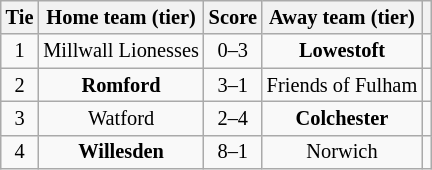<table class="wikitable" style="text-align:center; font-size:85%">
<tr>
<th>Tie</th>
<th>Home team (tier)</th>
<th>Score</th>
<th>Away team (tier)</th>
<th></th>
</tr>
<tr>
<td align="center">1</td>
<td>Millwall Lionesses</td>
<td align="center">0–3</td>
<td><strong>Lowestoft</strong></td>
<td></td>
</tr>
<tr>
<td align="center">2</td>
<td><strong>Romford</strong></td>
<td align="center">3–1</td>
<td>Friends of Fulham</td>
<td></td>
</tr>
<tr>
<td align="center">3</td>
<td>Watford</td>
<td align="center">2–4</td>
<td><strong>Colchester</strong></td>
<td></td>
</tr>
<tr>
<td align="center">4</td>
<td><strong>Willesden</strong></td>
<td align="center">8–1</td>
<td>Norwich</td>
<td></td>
</tr>
</table>
